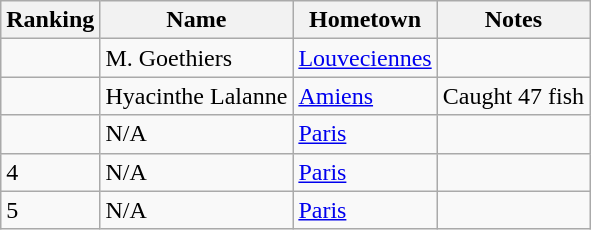<table class="wikitable">
<tr>
<th>Ranking</th>
<th>Name</th>
<th>Hometown</th>
<th>Notes</th>
</tr>
<tr>
<td></td>
<td>M. Goethiers</td>
<td><a href='#'>Louveciennes</a></td>
<td></td>
</tr>
<tr>
<td></td>
<td>Hyacinthe Lalanne</td>
<td><a href='#'>Amiens</a></td>
<td>Caught 47 fish</td>
</tr>
<tr>
<td></td>
<td>N/A</td>
<td><a href='#'>Paris</a></td>
<td></td>
</tr>
<tr>
<td>4</td>
<td>N/A</td>
<td><a href='#'>Paris</a></td>
<td></td>
</tr>
<tr>
<td>5</td>
<td>N/A</td>
<td><a href='#'>Paris</a></td>
<td></td>
</tr>
</table>
